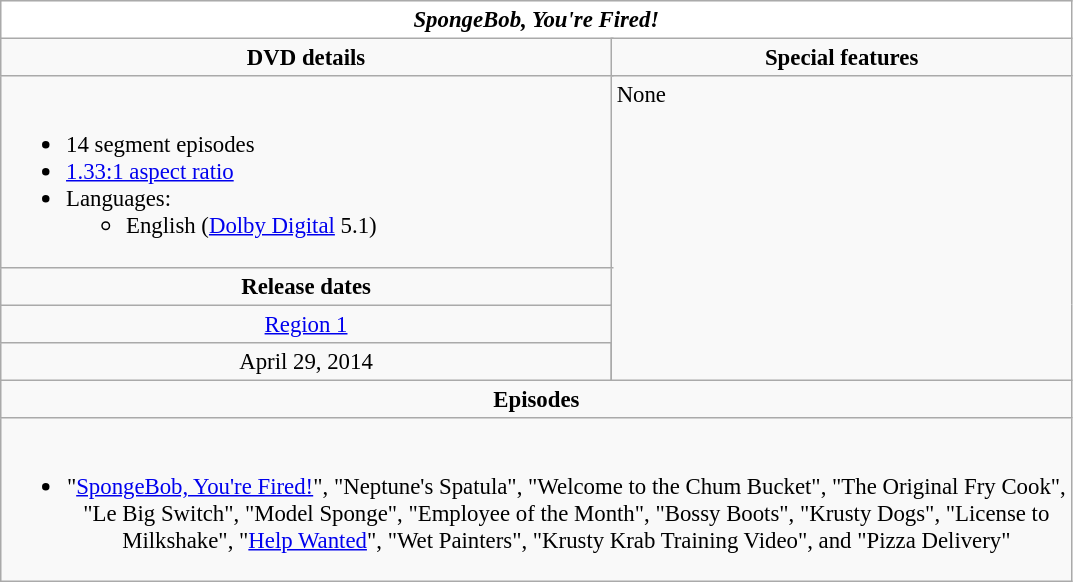<table class="wikitable" style="font-size: 95%;">
<tr style="background:#FFF; color:#000;">
<td colspan="4" align="center"><strong><em>SpongeBob, You're Fired!</em></strong></td>
</tr>
<tr valign="top">
<td style="text-align:center; width:400px;" colspan="3"><strong>DVD details</strong></td>
<td style="width:300px; text-align:center;"><strong>Special features</strong></td>
</tr>
<tr valign="top">
<td colspan="3" style="text-align:left; width:400px;"><br><ul><li>14 segment episodes</li><li><a href='#'>1.33:1 aspect ratio</a></li><li>Languages:<ul><li>English (<a href='#'>Dolby Digital</a> 5.1)</li></ul></li></ul></td>
<td rowspan="4" style="text-align:left; width:300px;">None</td>
</tr>
<tr>
<td colspan="3" style="text-align:center;"><strong>Release dates</strong></td>
</tr>
<tr>
<td colspan="3" style="text-align:center;"><a href='#'>Region 1</a></td>
</tr>
<tr style="text-align:center;">
<td>April 29, 2014</td>
</tr>
<tr>
<td style="text-align:center; width:400px;" colspan="4"><strong>Episodes</strong></td>
</tr>
<tr>
<td style="text-align:center; width:400px;" colspan="4"><br><ul><li>"<a href='#'>SpongeBob, You're Fired!</a>", "Neptune's Spatula", "Welcome to the Chum Bucket", "The Original Fry Cook", "Le Big Switch", "Model Sponge", "Employee of the Month", "Bossy Boots", "Krusty Dogs", "License to Milkshake", "<a href='#'>Help Wanted</a>", "Wet Painters", "Krusty Krab Training Video", and "Pizza Delivery"</li></ul></td>
</tr>
</table>
